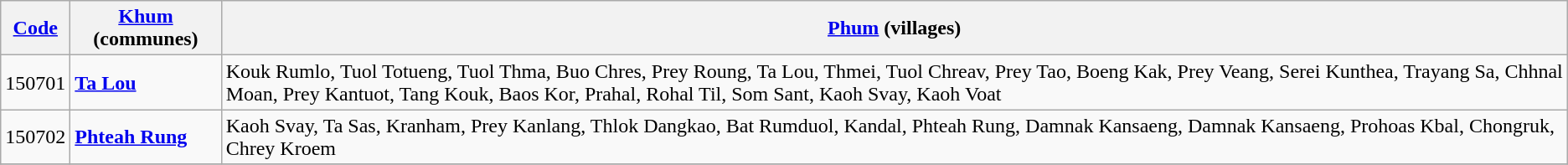<table class="wikitable">
<tr>
<th><a href='#'>Code</a></th>
<th><a href='#'>Khum</a> (communes)</th>
<th><a href='#'>Phum</a> (villages)</th>
</tr>
<tr>
<td>150701</td>
<td><strong><a href='#'>Ta Lou</a></strong></td>
<td>Kouk Rumlo, Tuol Totueng, Tuol Thma, Buo Chres, Prey Roung, Ta Lou, Thmei, Tuol Chreav, Prey Tao, Boeng Kak, Prey Veang, Serei Kunthea, Trayang Sa, Chhnal Moan, Prey Kantuot, Tang Kouk, Baos Kor, Prahal, Rohal Til, Som Sant, Kaoh Svay, Kaoh Voat</td>
</tr>
<tr>
<td>150702</td>
<td><strong><a href='#'>Phteah Rung</a></strong></td>
<td>Kaoh Svay, Ta Sas, Kranham, Prey Kanlang, Thlok Dangkao, Bat Rumduol, Kandal, Phteah Rung, Damnak Kansaeng, Damnak Kansaeng, Prohoas Kbal, Chongruk, Chrey Kroem</td>
</tr>
<tr>
</tr>
</table>
